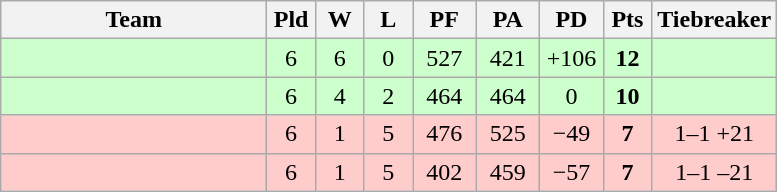<table class="wikitable" style="text-align:center;">
<tr>
<th width=170>Team</th>
<th width=25>Pld</th>
<th width=25>W</th>
<th width=25>L</th>
<th width=35>PF</th>
<th width=35>PA</th>
<th width=35>PD</th>
<th width=25>Pts</th>
<th width=50>Tiebreaker</th>
</tr>
<tr style="background:#ccffcc">
<td style=text-align:left"></td>
<td>6</td>
<td>6</td>
<td>0</td>
<td>527</td>
<td>421</td>
<td>+106</td>
<td><strong>12</strong></td>
<td></td>
</tr>
<tr style="background:#ccffcc">
<td style=text-align:left"></td>
<td>6</td>
<td>4</td>
<td>2</td>
<td>464</td>
<td>464</td>
<td>0</td>
<td><strong>10</strong></td>
<td></td>
</tr>
<tr style="background:#ffcccc">
<td style=text-align:left"></td>
<td>6</td>
<td>1</td>
<td>5</td>
<td>476</td>
<td>525</td>
<td>−49</td>
<td><strong>7</strong></td>
<td>1–1 +21</td>
</tr>
<tr style="background:#ffcccc">
<td style=text-align:left"></td>
<td>6</td>
<td>1</td>
<td>5</td>
<td>402</td>
<td>459</td>
<td>−57</td>
<td><strong>7</strong></td>
<td>1–1 –21</td>
</tr>
</table>
